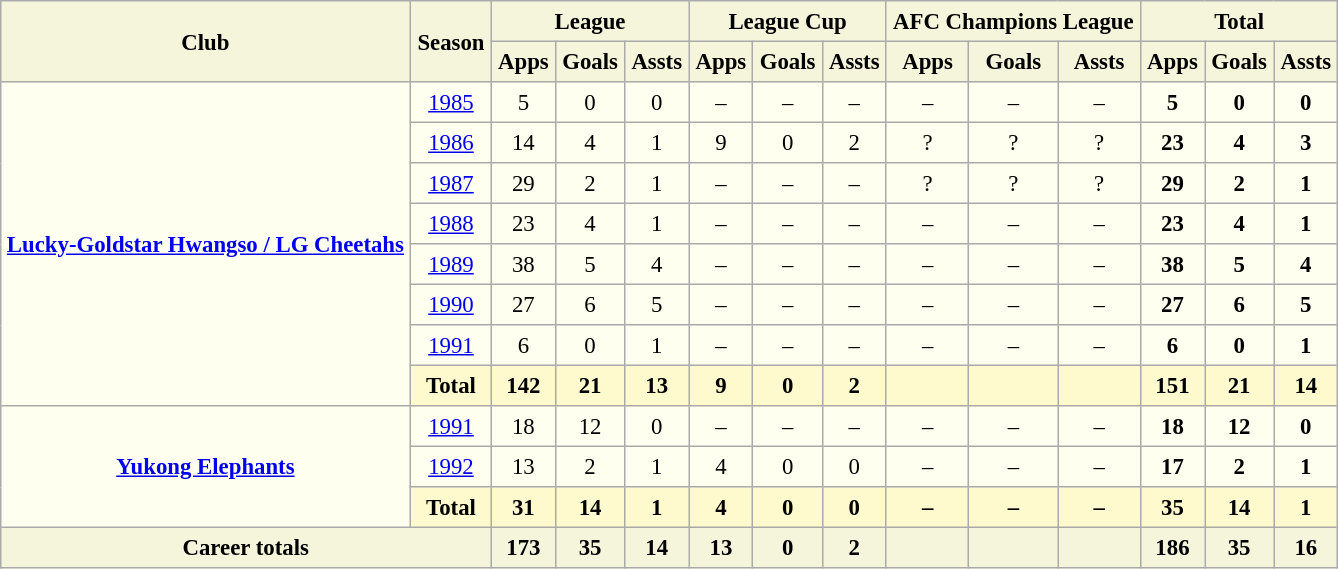<table border=1 align=center cellpadding=4 cellspacing=2 style="background: ivory; font-size: 95%; border: 1px #aaaaaa solid; border-collapse: collapse; clear:center">
<tr style="background:beige">
<th rowspan="2">Club</th>
<th rowspan="2">Season</th>
<th colspan="3">League</th>
<th colspan="3">League Cup</th>
<th colspan="3">AFC Champions League</th>
<th colspan="3">Total</th>
</tr>
<tr style="background:beige">
<th>Apps</th>
<th>Goals</th>
<th>Assts</th>
<th>Apps</th>
<th>Goals</th>
<th>Assts</th>
<th>Apps</th>
<th>Goals</th>
<th>Assts</th>
<th>Apps</th>
<th>Goals</th>
<th>Assts</th>
</tr>
<tr>
<td rowspan="8" align=center valign=center><strong><a href='#'>Lucky-Goldstar Hwangso / LG Cheetahs</a></strong></td>
<td align="center"><a href='#'>1985</a></td>
<td align="center">5</td>
<td align="center">0</td>
<td align="center">0</td>
<td align="center">–</td>
<td align="center">–</td>
<td align="center">–</td>
<td align="center">–</td>
<td align="center">–</td>
<td align="center">–</td>
<th>5</th>
<th>0</th>
<th>0</th>
</tr>
<tr>
<td align="center"><a href='#'>1986</a></td>
<td align="center">14</td>
<td align="center">4</td>
<td align="center">1</td>
<td align="center">9</td>
<td align="center">0</td>
<td align="center">2</td>
<td align="center">?</td>
<td align="center">?</td>
<td align="center">?</td>
<th>23</th>
<th>4</th>
<th>3</th>
</tr>
<tr>
<td align="center"><a href='#'>1987</a></td>
<td align="center">29</td>
<td align="center">2</td>
<td align="center">1</td>
<td align="center">–</td>
<td align="center">–</td>
<td align="center">–</td>
<td align="center">?</td>
<td align="center">?</td>
<td align="center">?</td>
<th>29</th>
<th>2</th>
<th>1</th>
</tr>
<tr>
<td align="center"><a href='#'>1988</a></td>
<td align="center">23</td>
<td align="center">4</td>
<td align="center">1</td>
<td align="center">–</td>
<td align="center">–</td>
<td align="center">–</td>
<td align="center">–</td>
<td align="center">–</td>
<td align="center">–</td>
<th>23</th>
<th>4</th>
<th>1</th>
</tr>
<tr>
<td align="center"><a href='#'>1989</a></td>
<td align="center">38</td>
<td align="center">5</td>
<td align="center">4</td>
<td align="center">–</td>
<td align="center">–</td>
<td align="center">–</td>
<td align="center">–</td>
<td align="center">–</td>
<td align="center">–</td>
<th>38</th>
<th>5</th>
<th>4</th>
</tr>
<tr>
<td align="center"><a href='#'>1990</a></td>
<td align="center">27</td>
<td align="center">6</td>
<td align="center">5</td>
<td align="center">–</td>
<td align="center">–</td>
<td align="center">–</td>
<td align="center">–</td>
<td align="center">–</td>
<td align="center">–</td>
<th>27</th>
<th>6</th>
<th>5</th>
</tr>
<tr>
<td align="center"><a href='#'>1991</a></td>
<td align="center">6</td>
<td align="center">0</td>
<td align="center">1</td>
<td align="center">–</td>
<td align="center">–</td>
<td align="center">–</td>
<td align="center">–</td>
<td align="center">–</td>
<td align="center">–</td>
<th>6</th>
<th>0</th>
<th>1</th>
</tr>
<tr style="background:lemonchiffon">
<th>Total</th>
<th>142</th>
<th>21</th>
<th>13</th>
<th>9</th>
<th>0</th>
<th>2</th>
<th></th>
<th></th>
<th></th>
<th>151</th>
<th>21</th>
<th>14</th>
</tr>
<tr>
<td rowspan="3" align=center valign=center><strong><a href='#'>Yukong Elephants</a></strong></td>
<td align="center"><a href='#'>1991</a></td>
<td align="center">18</td>
<td align="center">12</td>
<td align="center">0</td>
<td align="center">–</td>
<td align="center">–</td>
<td align="center">–</td>
<td align="center">–</td>
<td align="center">–</td>
<td align="center">–</td>
<th>18</th>
<th>12</th>
<th>0</th>
</tr>
<tr>
<td align="center"><a href='#'>1992</a></td>
<td align="center">13</td>
<td align="center">2</td>
<td align="center">1</td>
<td align="center">4</td>
<td align="center">0</td>
<td align="center">0</td>
<td align="center">–</td>
<td align="center">–</td>
<td align="center">–</td>
<th>17</th>
<th>2</th>
<th>1</th>
</tr>
<tr style="background:lemonchiffon">
<th>Total</th>
<th>31</th>
<th>14</th>
<th>1</th>
<th>4</th>
<th>0</th>
<th>0</th>
<th>–</th>
<th>–</th>
<th>–</th>
<th>35</th>
<th>14</th>
<th>1</th>
</tr>
<tr style="background:beige">
<th colspan="2">Career totals</th>
<th>173</th>
<th>35</th>
<th>14</th>
<th>13</th>
<th>0</th>
<th>2</th>
<th></th>
<th></th>
<th></th>
<th>186</th>
<th>35</th>
<th>16</th>
</tr>
</table>
